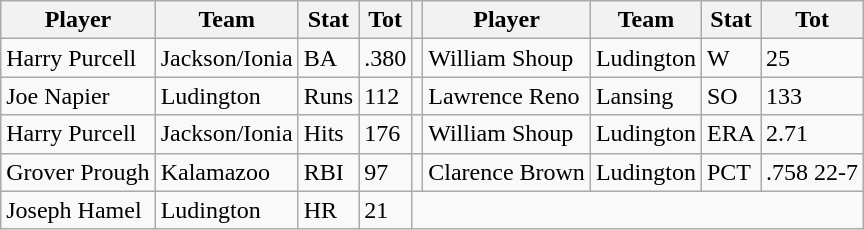<table class="wikitable">
<tr>
<th>Player</th>
<th>Team</th>
<th>Stat</th>
<th>Tot</th>
<th></th>
<th>Player</th>
<th>Team</th>
<th>Stat</th>
<th>Tot</th>
</tr>
<tr>
<td>Harry Purcell</td>
<td>Jackson/Ionia</td>
<td>BA</td>
<td>.380</td>
<td></td>
<td>William Shoup</td>
<td>Ludington</td>
<td>W</td>
<td>25</td>
</tr>
<tr>
<td>Joe Napier</td>
<td>Ludington</td>
<td>Runs</td>
<td>112</td>
<td></td>
<td>Lawrence Reno</td>
<td>Lansing</td>
<td>SO</td>
<td>133</td>
</tr>
<tr>
<td>Harry Purcell</td>
<td>Jackson/Ionia</td>
<td>Hits</td>
<td>176</td>
<td></td>
<td>William Shoup</td>
<td>Ludington</td>
<td>ERA</td>
<td>2.71</td>
</tr>
<tr>
<td>Grover Prough</td>
<td>Kalamazoo</td>
<td>RBI</td>
<td>97</td>
<td></td>
<td>Clarence Brown</td>
<td>Ludington</td>
<td>PCT</td>
<td>.758 22-7</td>
</tr>
<tr>
<td>Joseph Hamel</td>
<td>Ludington</td>
<td>HR</td>
<td>21</td>
</tr>
</table>
